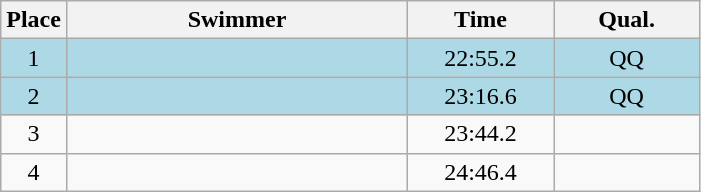<table class=wikitable style="text-align:center">
<tr>
<th>Place</th>
<th width=220>Swimmer</th>
<th width=90>Time</th>
<th width=90>Qual.</th>
</tr>
<tr bgcolor=lightblue>
<td>1</td>
<td align=left></td>
<td>22:55.2</td>
<td>QQ</td>
</tr>
<tr bgcolor=lightblue>
<td>2</td>
<td align=left></td>
<td>23:16.6</td>
<td>QQ</td>
</tr>
<tr>
<td>3</td>
<td align=left></td>
<td>23:44.2</td>
<td></td>
</tr>
<tr>
<td>4</td>
<td align=left></td>
<td>24:46.4</td>
<td></td>
</tr>
</table>
